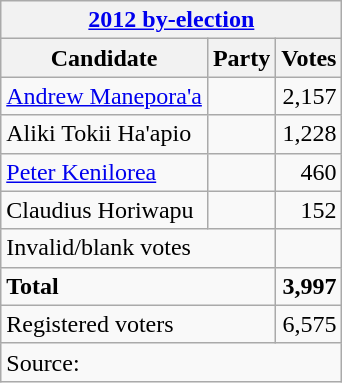<table class=wikitable style=text-align:left>
<tr>
<th colspan=3><a href='#'>2012 by-election</a></th>
</tr>
<tr>
<th>Candidate</th>
<th>Party</th>
<th>Votes</th>
</tr>
<tr>
<td><a href='#'>Andrew Manepora'a</a></td>
<td></td>
<td align=right>2,157</td>
</tr>
<tr>
<td>Aliki Tokii Ha'apio</td>
<td></td>
<td align=right>1,228</td>
</tr>
<tr>
<td><a href='#'>Peter Kenilorea</a></td>
<td></td>
<td align=right>460</td>
</tr>
<tr>
<td>Claudius Horiwapu</td>
<td></td>
<td align=right>152</td>
</tr>
<tr>
<td colspan=2>Invalid/blank votes</td>
<td align=right></td>
</tr>
<tr>
<td colspan=2><strong>Total</strong></td>
<td align=right><strong>3,997</strong></td>
</tr>
<tr>
<td colspan=2>Registered voters</td>
<td align=right>6,575</td>
</tr>
<tr>
<td colspan=3>Source: </td>
</tr>
</table>
